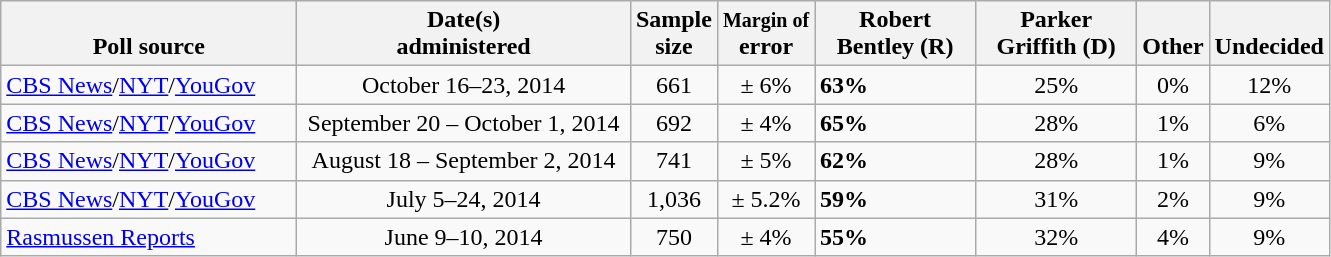<table class="wikitable">
<tr valign= bottom>
<th style="width:190px;">Poll source</th>
<th style="width:215px;">Date(s)<br>administered</th>
<th class=small>Sample<br>size</th>
<th class=small><small>Margin of</small><br>error</th>
<th style="width:100px;">Robert<br>Bentley (R)</th>
<th style="width:100px;">Parker<br>Griffith (D)</th>
<th style="width:40px;">Other</th>
<th style="width:40px;">Undecided</th>
</tr>
<tr>
<td><a href='#'>CBS News</a>/<a href='#'>NYT</a>/<a href='#'>YouGov</a></td>
<td align=center>October 16–23, 2014</td>
<td align=center>661</td>
<td align=center>± 6%</td>
<td><strong>63%</strong></td>
<td align=center>25%</td>
<td align=center>0%</td>
<td align=center>12%</td>
</tr>
<tr>
<td><a href='#'>CBS News</a>/<a href='#'>NYT</a>/<a href='#'>YouGov</a></td>
<td align=center>September 20 – October 1, 2014</td>
<td align=center>692</td>
<td align=center>± 4%</td>
<td><strong>65%</strong></td>
<td align=center>28%</td>
<td align=center>1%</td>
<td align=center>6%</td>
</tr>
<tr>
<td><a href='#'>CBS News</a>/<a href='#'>NYT</a>/<a href='#'>YouGov</a></td>
<td align=center>August 18 – September 2, 2014</td>
<td align=center>741</td>
<td align=center>± 5%</td>
<td><strong>62%</strong></td>
<td align=center>28%</td>
<td align=center>1%</td>
<td align=center>9%</td>
</tr>
<tr>
<td><a href='#'>CBS News</a>/<a href='#'>NYT</a>/<a href='#'>YouGov</a></td>
<td align=center>July 5–24, 2014</td>
<td align=center>1,036</td>
<td align=center>± 5.2%</td>
<td><strong>59%</strong></td>
<td align=center>31%</td>
<td align=center>2%</td>
<td align=center>9%</td>
</tr>
<tr>
<td><a href='#'>Rasmussen Reports</a></td>
<td align=center>June 9–10, 2014</td>
<td align=center>750</td>
<td align=center>± 4%</td>
<td><strong>55%</strong></td>
<td align=center>32%</td>
<td align=center>4%</td>
<td align=center>9%</td>
</tr>
</table>
